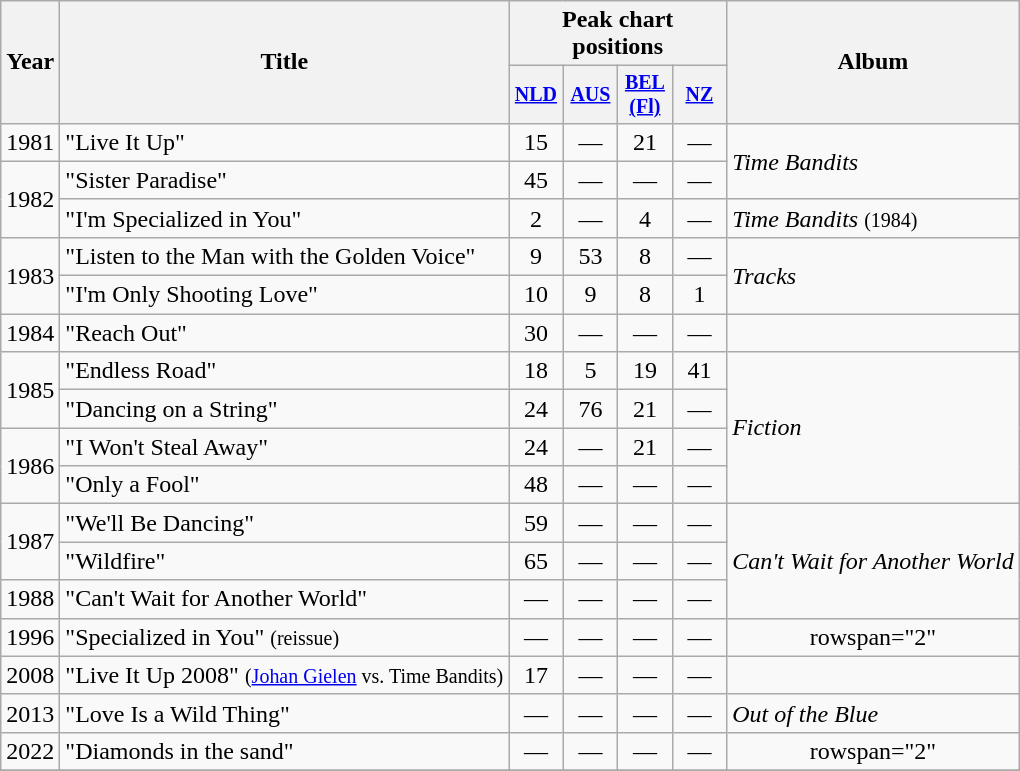<table class="wikitable" style="text-align:center">
<tr>
<th rowspan="2">Year</th>
<th rowspan="2">Title</th>
<th colspan="4">Peak chart positions</th>
<th rowspan="2">Album</th>
</tr>
<tr style="font-size:smaller;">
<th style="width:30px;"><a href='#'>NLD</a><br></th>
<th style="width:30px;"><a href='#'>AUS</a><br></th>
<th style="width:30px;"><a href='#'>BEL (Fl)</a><br></th>
<th style="width:30px;"><a href='#'>NZ</a><br></th>
</tr>
<tr>
<td>1981</td>
<td style="text-align:left;">"Live It Up"</td>
<td>15</td>
<td>—</td>
<td>21</td>
<td>—</td>
<td style="text-align:left;" rowspan="2"><em>Time Bandits</em></td>
</tr>
<tr>
<td rowspan="2">1982</td>
<td style="text-align:left;">"Sister Paradise"</td>
<td>45</td>
<td>—</td>
<td>—</td>
<td>—</td>
</tr>
<tr>
<td style="text-align:left;">"I'm Specialized in You"</td>
<td>2</td>
<td>—</td>
<td>4</td>
<td>—</td>
<td style="text-align:left;"><em>Time Bandits</em> <small>(1984)</small></td>
</tr>
<tr>
<td rowspan="2">1983</td>
<td style="text-align:left;">"Listen to the Man with the Golden Voice"</td>
<td>9</td>
<td>53</td>
<td>8</td>
<td>—</td>
<td style="text-align:left;" rowspan="2"><em>Tracks</em></td>
</tr>
<tr>
<td style="text-align:left;">"I'm Only Shooting Love"</td>
<td>10</td>
<td>9</td>
<td>8</td>
<td>1</td>
</tr>
<tr>
<td>1984</td>
<td style="text-align:left;">"Reach Out"</td>
<td>30</td>
<td>—</td>
<td>—</td>
<td>—</td>
<td></td>
</tr>
<tr>
<td rowspan="2">1985</td>
<td style="text-align:left;">"Endless Road"</td>
<td>18</td>
<td>5</td>
<td>19</td>
<td>41</td>
<td style="text-align:left;" rowspan="4"><em>Fiction</em></td>
</tr>
<tr>
<td style="text-align:left;">"Dancing on a String"</td>
<td>24</td>
<td>76</td>
<td>21</td>
<td>—</td>
</tr>
<tr>
<td rowspan="2">1986</td>
<td style="text-align:left;">"I Won't Steal Away"</td>
<td>24</td>
<td>—</td>
<td>21</td>
<td>—</td>
</tr>
<tr>
<td style="text-align:left;">"Only a Fool"</td>
<td>48</td>
<td>—</td>
<td>—</td>
<td>—</td>
</tr>
<tr>
<td rowspan="2">1987</td>
<td style="text-align:left;">"We'll Be Dancing"</td>
<td>59</td>
<td>—</td>
<td>—</td>
<td>—</td>
<td style="text-align:left;" rowspan="3"><em>Can't Wait for Another World</em></td>
</tr>
<tr>
<td style="text-align:left;">"Wildfire"</td>
<td>65</td>
<td>—</td>
<td>—</td>
<td>—</td>
</tr>
<tr>
<td>1988</td>
<td style="text-align:left;">"Can't Wait for Another World"</td>
<td>—</td>
<td>—</td>
<td>—</td>
<td>—</td>
</tr>
<tr>
<td>1996</td>
<td style="text-align:left;">"Specialized in You" <small>(reissue)</small></td>
<td>—</td>
<td>—</td>
<td>—</td>
<td>—</td>
<td>rowspan="2" </td>
</tr>
<tr>
<td>2008</td>
<td style="text-align:left;">"Live It Up 2008" <small>(<a href='#'>Johan Gielen</a> vs. Time Bandits)</small></td>
<td>17</td>
<td>—</td>
<td>—</td>
<td>—</td>
</tr>
<tr>
<td>2013</td>
<td style="text-align:left;">"Love Is a Wild Thing"</td>
<td>—</td>
<td>—</td>
<td>—</td>
<td>—</td>
<td style="text-align:left;"><em>Out of the Blue</em></td>
</tr>
<tr>
<td>2022</td>
<td style="text-align:left;">"Diamonds in the sand"</td>
<td>—</td>
<td>—</td>
<td>—</td>
<td>—</td>
<td>rowspan="2" </td>
</tr>
<tr>
</tr>
</table>
